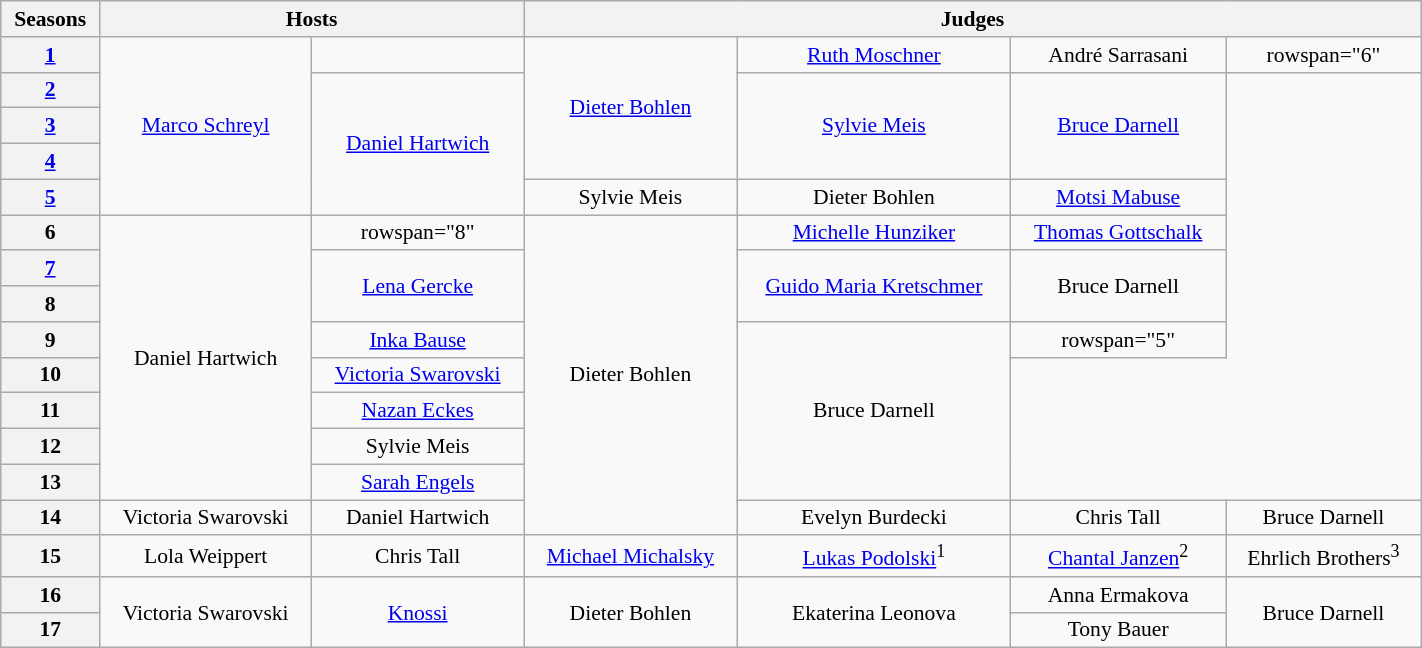<table class="wikitable" style="text-align:center; font-size:90%; width: 75%;">
<tr>
<th>Seasons</th>
<th colspan="2">Hosts</th>
<th colspan="4">Judges</th>
</tr>
<tr>
<th scope="row"><a href='#'>1</a></th>
<td rowspan="5"><a href='#'>Marco Schreyl</a></td>
<td></td>
<td rowspan="4"><a href='#'>Dieter Bohlen</a></td>
<td><a href='#'>Ruth Moschner</a></td>
<td>André Sarrasani</td>
<td>rowspan="6" </td>
</tr>
<tr>
<th scope="row"><a href='#'>2</a></th>
<td rowspan="4"><a href='#'>Daniel Hartwich</a></td>
<td rowspan="3"><a href='#'>Sylvie Meis</a></td>
<td rowspan="3"><a href='#'>Bruce Darnell</a></td>
</tr>
<tr>
<th scope="row"><a href='#'>3</a></th>
</tr>
<tr>
<th scope="row"><a href='#'>4</a></th>
</tr>
<tr>
<th scope="row"><a href='#'>5</a></th>
<td>Sylvie Meis</td>
<td>Dieter Bohlen</td>
<td><a href='#'>Motsi Mabuse</a></td>
</tr>
<tr>
<th scope="row">6</th>
<td rowspan="8">Daniel Hartwich</td>
<td>rowspan="8" </td>
<td rowspan="9">Dieter Bohlen</td>
<td><a href='#'>Michelle Hunziker</a></td>
<td><a href='#'>Thomas Gottschalk</a></td>
</tr>
<tr>
<th scope="row"><a href='#'>7</a></th>
<td rowspan="2"><a href='#'>Lena Gercke</a></td>
<td rowspan="2"><a href='#'>Guido Maria Kretschmer</a></td>
<td rowspan="2">Bruce Darnell</td>
</tr>
<tr>
<th scope="row">8</th>
</tr>
<tr>
<th scope="row">9</th>
<td><a href='#'>Inka Bause</a></td>
<td rowspan="5">Bruce Darnell</td>
<td>rowspan="5" </td>
</tr>
<tr>
<th scope="row">10</th>
<td><a href='#'>Victoria Swarovski</a></td>
</tr>
<tr>
<th scope="row">11</th>
<td><a href='#'>Nazan Eckes</a></td>
</tr>
<tr>
<th scope="row">12</th>
<td>Sylvie Meis</td>
</tr>
<tr>
<th scope="row">13</th>
<td><a href='#'>Sarah Engels</a></td>
</tr>
<tr>
<th scope="row">14</th>
<td>Victoria Swarovski</td>
<td>Daniel Hartwich</td>
<td>Evelyn Burdecki</td>
<td>Chris Tall</td>
<td>Bruce Darnell</td>
</tr>
<tr>
<th scope="row">15</th>
<td>Lola Weippert</td>
<td>Chris Tall</td>
<td><a href='#'>Michael Michalsky</a></td>
<td><a href='#'>Lukas Podolski</a><sup>1</sup></td>
<td><a href='#'>Chantal Janzen</a><sup>2</sup></td>
<td>Ehrlich Brothers<sup>3</sup></td>
</tr>
<tr>
<th scope="row">16</th>
<td rowspan="2">Victoria Swarovski</td>
<td rowspan="2"><a href='#'>Knossi</a></td>
<td rowspan="2">Dieter Bohlen</td>
<td rowspan="2">Ekaterina Leonova</td>
<td>Anna Ermakova</td>
<td rowspan="2">Bruce Darnell</td>
</tr>
<tr>
<th scope="row">17</th>
<td>Tony Bauer</td>
</tr>
</table>
